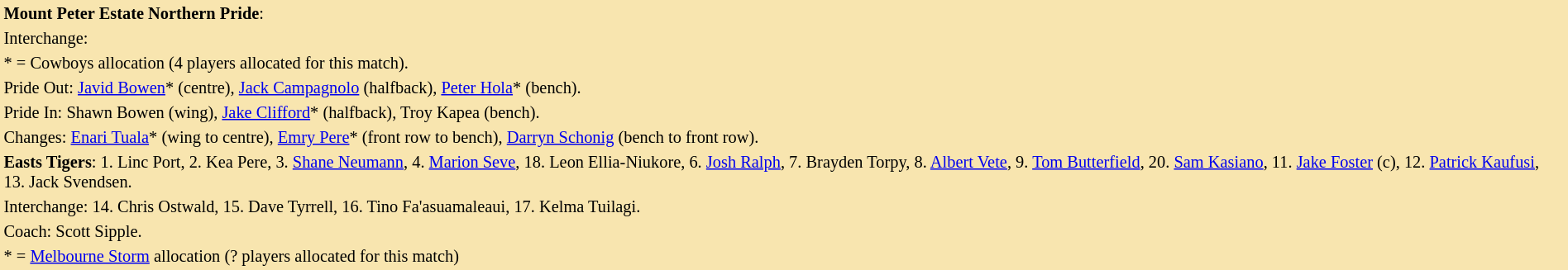<table style="background:#f8e5af; font-size:85%; width:100%;">
<tr>
<td><strong>Mount Peter Estate Northern Pride</strong>:             </td>
</tr>
<tr>
<td>Interchange:    </td>
</tr>
<tr>
<td>* = Cowboys allocation (4 players allocated for this match).</td>
</tr>
<tr>
<td>Pride Out: <a href='#'>Javid Bowen</a>* (centre), <a href='#'>Jack Campagnolo</a> (halfback), <a href='#'>Peter Hola</a>* (bench).</td>
</tr>
<tr>
<td>Pride In: Shawn Bowen (wing), <a href='#'>Jake Clifford</a>* (halfback), Troy Kapea (bench).</td>
</tr>
<tr>
<td>Changes: <a href='#'>Enari Tuala</a>* (wing to centre), <a href='#'>Emry Pere</a>* (front row to bench), <a href='#'>Darryn Schonig</a> (bench to front row).</td>
</tr>
<tr>
<td><strong>Easts Tigers</strong>: 1. Linc Port, 2. Kea Pere, 3. <a href='#'>Shane Neumann</a>, 4. <a href='#'>Marion Seve</a>, 18. Leon Ellia-Niukore, 6. <a href='#'>Josh Ralph</a>, 7. Brayden Torpy, 8. <a href='#'>Albert Vete</a>, 9. <a href='#'>Tom Butterfield</a>, 20. <a href='#'>Sam Kasiano</a>, 11. <a href='#'>Jake Foster</a> (c), 12. <a href='#'>Patrick Kaufusi</a>, 13. Jack Svendsen.</td>
</tr>
<tr>
<td>Interchange: 14. Chris Ostwald, 15. Dave Tyrrell, 16. Tino Fa'asuamaleaui, 17. Kelma Tuilagi.</td>
</tr>
<tr>
<td>Coach: Scott Sipple.</td>
</tr>
<tr>
<td>* = <a href='#'>Melbourne Storm</a> allocation (? players allocated for this match)</td>
</tr>
</table>
